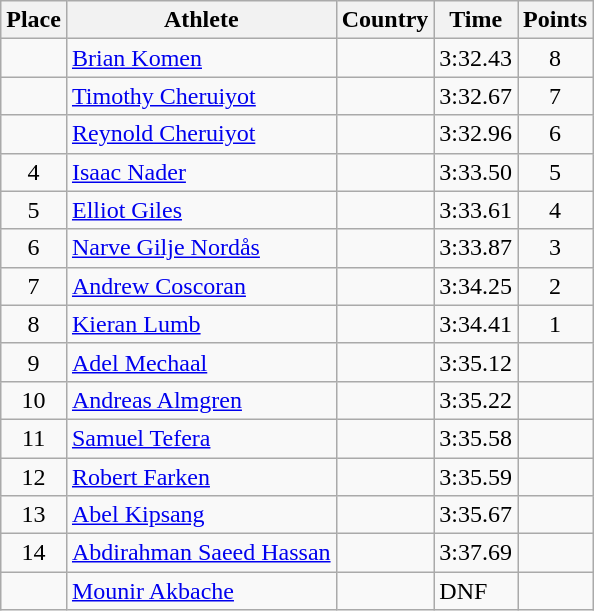<table class="wikitable mw-datatable sortable">
<tr>
<th>Place</th>
<th>Athlete</th>
<th>Country</th>
<th>Time</th>
<th>Points</th>
</tr>
<tr>
<td align=center></td>
<td><a href='#'>Brian Komen</a></td>
<td></td>
<td>3:32.43</td>
<td align=center>8</td>
</tr>
<tr>
<td align=center></td>
<td><a href='#'>Timothy Cheruiyot</a></td>
<td></td>
<td>3:32.67</td>
<td align=center>7</td>
</tr>
<tr>
<td align=center></td>
<td><a href='#'>Reynold Cheruiyot</a></td>
<td></td>
<td>3:32.96</td>
<td align=center>6</td>
</tr>
<tr>
<td align=center>4</td>
<td><a href='#'>Isaac Nader</a></td>
<td></td>
<td>3:33.50</td>
<td align=center>5</td>
</tr>
<tr>
<td align=center>5</td>
<td><a href='#'>Elliot Giles</a></td>
<td></td>
<td>3:33.61</td>
<td align=center>4</td>
</tr>
<tr>
<td align=center>6</td>
<td><a href='#'>Narve Gilje Nordås</a></td>
<td></td>
<td>3:33.87</td>
<td align=center>3</td>
</tr>
<tr>
<td align=center>7</td>
<td><a href='#'>Andrew Coscoran</a></td>
<td></td>
<td>3:34.25</td>
<td align=center>2</td>
</tr>
<tr>
<td align=center>8</td>
<td><a href='#'>Kieran Lumb</a></td>
<td></td>
<td>3:34.41</td>
<td align=center>1</td>
</tr>
<tr>
<td align=center>9</td>
<td><a href='#'>Adel Mechaal</a></td>
<td></td>
<td>3:35.12</td>
<td align=center></td>
</tr>
<tr>
<td align=center>10</td>
<td><a href='#'>Andreas Almgren</a></td>
<td></td>
<td>3:35.22</td>
<td align=center></td>
</tr>
<tr>
<td align=center>11</td>
<td><a href='#'>Samuel Tefera</a></td>
<td></td>
<td>3:35.58</td>
<td align=center></td>
</tr>
<tr>
<td align=center>12</td>
<td><a href='#'>Robert Farken</a></td>
<td></td>
<td>3:35.59</td>
<td align=center></td>
</tr>
<tr>
<td align=center>13</td>
<td><a href='#'>Abel Kipsang</a></td>
<td></td>
<td>3:35.67</td>
<td align=center></td>
</tr>
<tr>
<td align=center>14</td>
<td><a href='#'>Abdirahman Saeed Hassan</a></td>
<td></td>
<td>3:37.69</td>
<td align=center></td>
</tr>
<tr>
<td align=center></td>
<td><a href='#'>Mounir Akbache</a></td>
<td></td>
<td>DNF</td>
<td align=center></td>
</tr>
</table>
